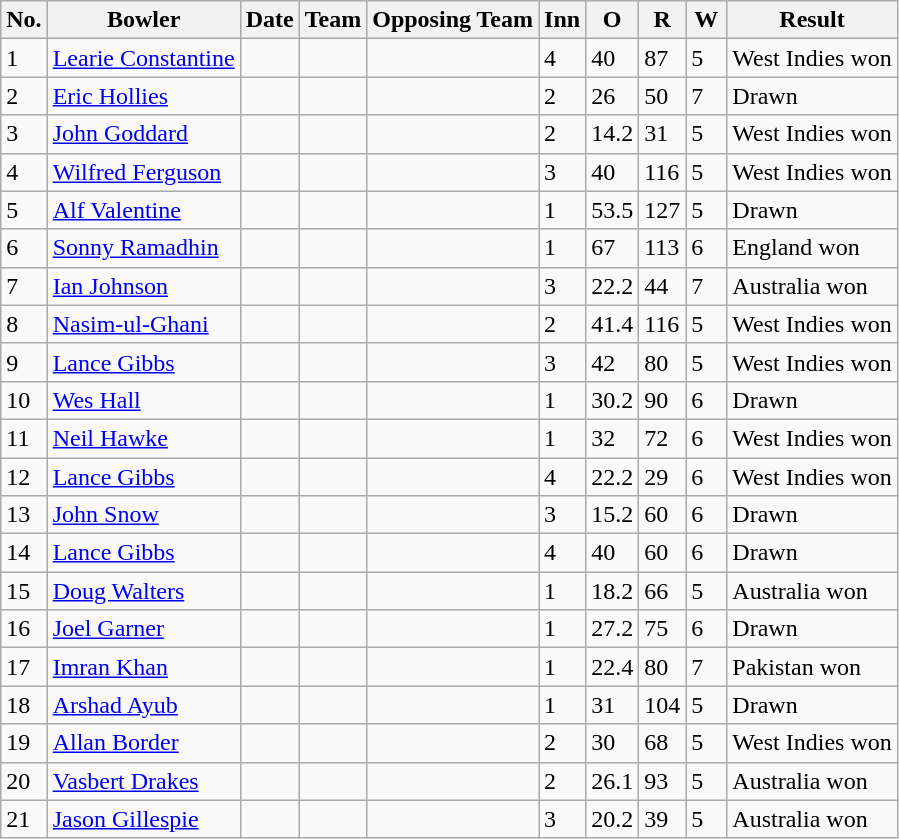<table class="wikitable sortable">
<tr>
<th>No.</th>
<th>Bowler</th>
<th>Date</th>
<th>Team</th>
<th>Opposing Team</th>
<th scope="col" style="width:20px;">Inn</th>
<th scope="col" style="width:20px;">O</th>
<th scope="col" style="width:20px;">R</th>
<th scope="col" style="width:20px;">W</th>
<th>Result</th>
</tr>
<tr>
<td>1</td>
<td><a href='#'>Learie Constantine</a></td>
<td></td>
<td></td>
<td></td>
<td>4</td>
<td>40</td>
<td>87</td>
<td>5</td>
<td>West Indies won</td>
</tr>
<tr>
<td>2</td>
<td><a href='#'>Eric Hollies</a></td>
<td></td>
<td></td>
<td></td>
<td>2</td>
<td>26</td>
<td>50</td>
<td>7</td>
<td>Drawn</td>
</tr>
<tr>
<td>3</td>
<td><a href='#'>John Goddard</a></td>
<td></td>
<td></td>
<td></td>
<td>2</td>
<td>14.2</td>
<td>31</td>
<td>5</td>
<td>West Indies won</td>
</tr>
<tr>
<td>4</td>
<td><a href='#'>Wilfred Ferguson</a></td>
<td></td>
<td></td>
<td></td>
<td>3</td>
<td>40</td>
<td>116</td>
<td>5</td>
<td>West Indies won</td>
</tr>
<tr>
<td>5</td>
<td><a href='#'>Alf Valentine</a></td>
<td></td>
<td></td>
<td></td>
<td>1</td>
<td>53.5</td>
<td>127</td>
<td>5</td>
<td>Drawn</td>
</tr>
<tr>
<td>6</td>
<td><a href='#'>Sonny Ramadhin</a></td>
<td></td>
<td></td>
<td></td>
<td>1</td>
<td>67</td>
<td>113</td>
<td>6</td>
<td>England won</td>
</tr>
<tr>
<td>7</td>
<td><a href='#'>Ian Johnson</a></td>
<td></td>
<td></td>
<td></td>
<td>3</td>
<td>22.2</td>
<td>44</td>
<td>7</td>
<td>Australia won</td>
</tr>
<tr>
<td>8</td>
<td><a href='#'>Nasim-ul-Ghani</a></td>
<td></td>
<td></td>
<td></td>
<td>2</td>
<td>41.4</td>
<td>116</td>
<td>5</td>
<td>West Indies won</td>
</tr>
<tr>
<td>9</td>
<td><a href='#'>Lance Gibbs</a></td>
<td></td>
<td></td>
<td></td>
<td>3</td>
<td>42</td>
<td>80</td>
<td>5</td>
<td>West Indies won</td>
</tr>
<tr>
<td>10</td>
<td><a href='#'>Wes Hall</a></td>
<td></td>
<td></td>
<td></td>
<td>1</td>
<td>30.2</td>
<td>90</td>
<td>6</td>
<td>Drawn</td>
</tr>
<tr>
<td>11</td>
<td><a href='#'>Neil Hawke</a></td>
<td></td>
<td></td>
<td></td>
<td>1</td>
<td>32</td>
<td>72</td>
<td>6</td>
<td>West Indies won</td>
</tr>
<tr>
<td>12</td>
<td><a href='#'>Lance Gibbs</a></td>
<td></td>
<td></td>
<td></td>
<td>4</td>
<td>22.2</td>
<td>29</td>
<td>6</td>
<td>West Indies won</td>
</tr>
<tr>
<td>13</td>
<td><a href='#'>John Snow</a></td>
<td></td>
<td></td>
<td></td>
<td>3</td>
<td>15.2</td>
<td>60</td>
<td>6</td>
<td>Drawn</td>
</tr>
<tr>
<td>14</td>
<td><a href='#'>Lance Gibbs</a></td>
<td></td>
<td></td>
<td></td>
<td>4</td>
<td>40</td>
<td>60</td>
<td>6</td>
<td>Drawn</td>
</tr>
<tr>
<td>15</td>
<td><a href='#'>Doug Walters</a></td>
<td></td>
<td></td>
<td></td>
<td>1</td>
<td>18.2</td>
<td>66</td>
<td>5</td>
<td>Australia won</td>
</tr>
<tr>
<td>16</td>
<td><a href='#'>Joel Garner</a></td>
<td></td>
<td></td>
<td></td>
<td>1</td>
<td>27.2</td>
<td>75</td>
<td>6</td>
<td>Drawn</td>
</tr>
<tr>
<td>17</td>
<td><a href='#'>Imran Khan</a></td>
<td></td>
<td></td>
<td></td>
<td>1</td>
<td>22.4</td>
<td>80</td>
<td>7</td>
<td>Pakistan won</td>
</tr>
<tr>
<td>18</td>
<td><a href='#'>Arshad Ayub</a></td>
<td></td>
<td></td>
<td></td>
<td>1</td>
<td>31</td>
<td>104</td>
<td>5</td>
<td>Drawn</td>
</tr>
<tr>
<td>19</td>
<td><a href='#'>Allan Border</a></td>
<td></td>
<td></td>
<td></td>
<td>2</td>
<td>30</td>
<td>68</td>
<td>5</td>
<td>West Indies won</td>
</tr>
<tr>
<td>20</td>
<td><a href='#'>Vasbert Drakes</a></td>
<td></td>
<td></td>
<td></td>
<td>2</td>
<td>26.1</td>
<td>93</td>
<td>5</td>
<td>Australia won</td>
</tr>
<tr>
<td>21</td>
<td><a href='#'>Jason Gillespie</a></td>
<td></td>
<td></td>
<td></td>
<td>3</td>
<td>20.2</td>
<td>39</td>
<td>5</td>
<td>Australia won</td>
</tr>
</table>
